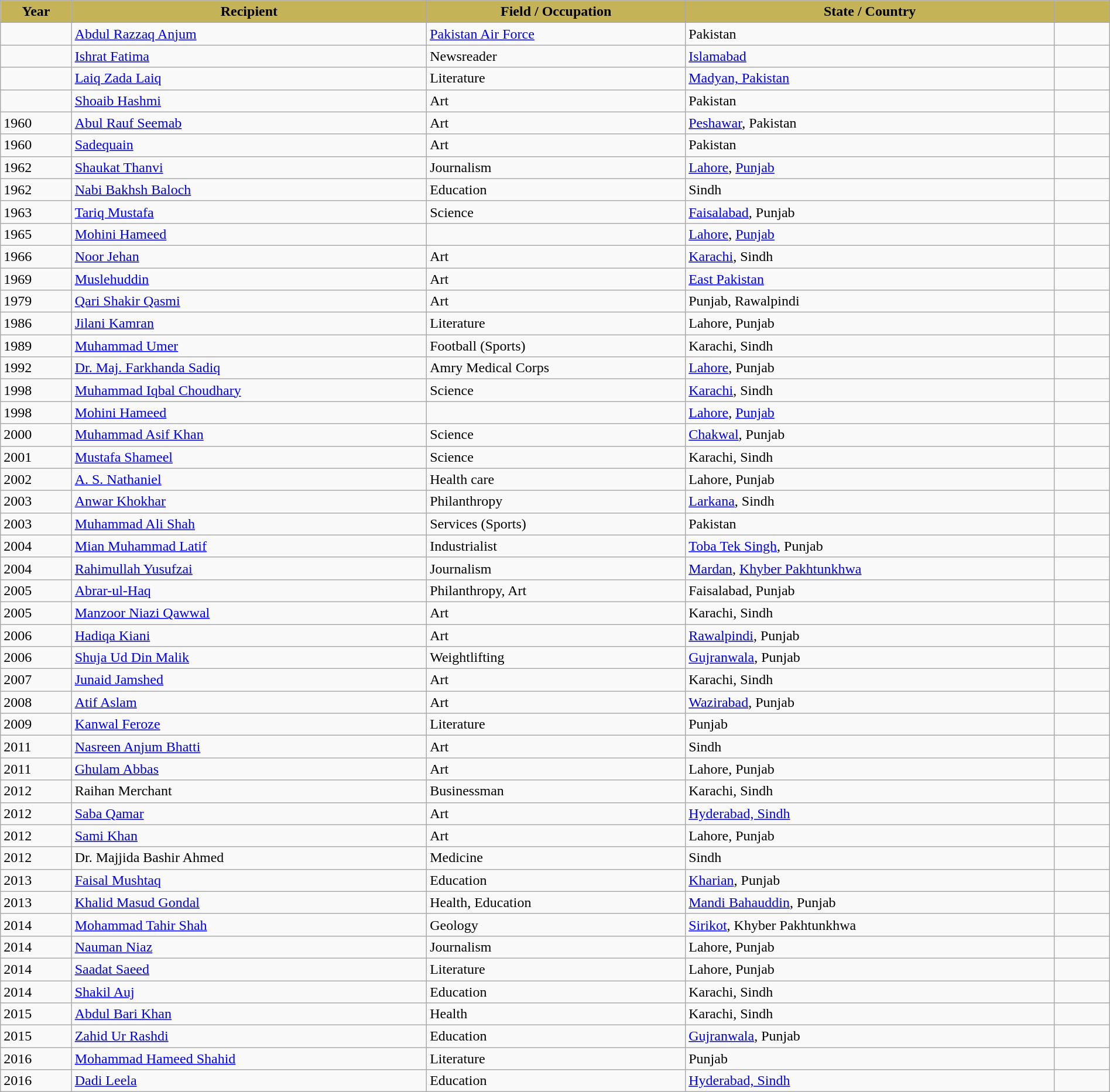<table class="wikitable plainrowheaders" style="width:100%">
<tr style="background:#C5B358; text-align:center;">
<td><strong>Year</strong></td>
<td><strong>Recipient</strong></td>
<td><strong>Field / Occupation</strong></td>
<td><strong>State / Country</strong></td>
<td width=5%></td>
</tr>
<tr>
<td></td>
<td><a href='#'>Abdul Razzaq Anjum</a></td>
<td><a href='#'>Pakistan Air Force</a></td>
<td>Pakistan</td>
<td></td>
</tr>
<tr>
<td></td>
<td><a href='#'>Ishrat Fatima</a></td>
<td>Newsreader</td>
<td><a href='#'>Islamabad</a></td>
<td></td>
</tr>
<tr>
<td></td>
<td><a href='#'>Laiq Zada Laiq</a></td>
<td>Literature</td>
<td><a href='#'>Madyan, Pakistan</a></td>
<td></td>
</tr>
<tr>
<td></td>
<td><a href='#'>Shoaib Hashmi</a></td>
<td>Art</td>
<td>Pakistan</td>
<td></td>
</tr>
<tr>
<td>1960</td>
<td><a href='#'>Abul Rauf Seemab</a></td>
<td>Art</td>
<td><a href='#'>Peshawar</a>, Pakistan</td>
<td></td>
</tr>
<tr>
<td>1960</td>
<td><a href='#'>Sadequain</a></td>
<td>Art</td>
<td>Pakistan</td>
<td></td>
</tr>
<tr>
<td>1962</td>
<td><a href='#'>Shaukat Thanvi</a></td>
<td>Journalism</td>
<td><a href='#'>Lahore</a>, <a href='#'>Punjab</a></td>
<td></td>
</tr>
<tr>
<td>1962</td>
<td><a href='#'>Nabi Bakhsh Baloch</a></td>
<td>Education</td>
<td>Sindh</td>
<td></td>
</tr>
<tr>
<td>1963</td>
<td><a href='#'>Tariq Mustafa</a></td>
<td>Science</td>
<td><a href='#'>Faisalabad</a>, Punjab</td>
<td></td>
</tr>
<tr>
<td>1965</td>
<td><a href='#'>Mohini Hameed</a></td>
<td></td>
<td><a href='#'>Lahore</a>, <a href='#'>Punjab</a></td>
<td></td>
</tr>
<tr>
<td>1966</td>
<td><a href='#'>Noor Jehan</a></td>
<td>Art</td>
<td><a href='#'>Karachi</a>, Sindh</td>
<td></td>
</tr>
<tr>
<td>1969</td>
<td><a href='#'>Muslehuddin</a></td>
<td>Art</td>
<td><a href='#'>East Pakistan</a></td>
<td></td>
</tr>
<tr>
<td>1979</td>
<td><a href='#'>Qari Shakir Qasmi</a></td>
<td>Art</td>
<td>Punjab, Rawalpindi</td>
<td></td>
</tr>
<tr>
<td>1986</td>
<td><a href='#'>Jilani Kamran</a></td>
<td>Literature</td>
<td>Lahore, Punjab</td>
<td></td>
</tr>
<tr>
<td>1989</td>
<td><a href='#'>Muhammad Umer</a></td>
<td>Football (Sports)</td>
<td>Karachi, Sindh</td>
<td></td>
</tr>
<tr>
<td>1992</td>
<td><a href='#'>Dr. Maj. Farkhanda Sadiq</a></td>
<td>Amry Medical Corps</td>
<td><a href='#'>Lahore</a>, Punjab</td>
</tr>
<tr>
<td>1998</td>
<td><a href='#'>Muhammad Iqbal Choudhary</a></td>
<td>Science</td>
<td><a href='#'>Karachi</a>, Sindh</td>
<td></td>
</tr>
<tr>
<td>1998</td>
<td><a href='#'>Mohini Hameed</a></td>
<td></td>
<td><a href='#'>Lahore</a>, <a href='#'>Punjab</a></td>
<td></td>
</tr>
<tr>
<td>2000</td>
<td><a href='#'>Muhammad Asif Khan</a></td>
<td>Science</td>
<td><a href='#'>Chakwal</a>, Punjab</td>
<td></td>
</tr>
<tr>
<td>2001</td>
<td><a href='#'>Mustafa Shameel</a></td>
<td>Science</td>
<td>Karachi, Sindh</td>
<td></td>
</tr>
<tr>
<td>2002</td>
<td><a href='#'>A. S. Nathaniel</a></td>
<td>Health care</td>
<td>Lahore, Punjab</td>
<td></td>
</tr>
<tr>
<td>2003</td>
<td><a href='#'>Anwar Khokhar</a></td>
<td>Philanthropy</td>
<td><a href='#'>Larkana</a>, Sindh</td>
<td></td>
</tr>
<tr>
<td>2003</td>
<td><a href='#'>Muhammad Ali Shah</a></td>
<td>Services (Sports)</td>
<td>Pakistan</td>
<td></td>
</tr>
<tr>
<td>2004</td>
<td><a href='#'>Mian Muhammad Latif</a></td>
<td>Industrialist</td>
<td><a href='#'>Toba Tek Singh</a>, Punjab</td>
<td></td>
</tr>
<tr>
<td>2004</td>
<td><a href='#'>Rahimullah Yusufzai</a></td>
<td>Journalism</td>
<td><a href='#'>Mardan</a>, <a href='#'>Khyber Pakhtunkhwa</a></td>
<td></td>
</tr>
<tr>
<td>2005</td>
<td><a href='#'>Abrar-ul-Haq</a></td>
<td>Philanthropy, Art</td>
<td>Faisalabad, Punjab</td>
<td></td>
</tr>
<tr>
<td>2005</td>
<td><a href='#'>Manzoor Niazi Qawwal</a></td>
<td>Art</td>
<td>Karachi, Sindh</td>
<td></td>
</tr>
<tr>
<td>2006</td>
<td><a href='#'>Hadiqa Kiani</a></td>
<td>Art</td>
<td><a href='#'>Rawalpindi</a>, Punjab</td>
<td></td>
</tr>
<tr>
<td>2006</td>
<td><a href='#'>Shuja Ud Din Malik</a></td>
<td>Weightlifting</td>
<td><a href='#'>Gujranwala</a>, Punjab</td>
<td></td>
</tr>
<tr>
<td>2007</td>
<td><a href='#'>Junaid Jamshed</a></td>
<td>Art</td>
<td>Karachi, Sindh</td>
<td></td>
</tr>
<tr>
<td>2008</td>
<td><a href='#'>Atif Aslam</a></td>
<td>Art</td>
<td><a href='#'>Wazirabad</a>, Punjab</td>
<td></td>
</tr>
<tr>
<td>2009</td>
<td><a href='#'>Kanwal Feroze</a></td>
<td>Literature</td>
<td>Punjab</td>
<td></td>
</tr>
<tr>
<td>2011</td>
<td><a href='#'>Nasreen Anjum Bhatti</a></td>
<td>Art</td>
<td>Sindh</td>
<td></td>
</tr>
<tr>
<td>2011</td>
<td><a href='#'>Ghulam Abbas</a></td>
<td>Art</td>
<td>Lahore, Punjab</td>
<td></td>
</tr>
<tr>
<td>2012</td>
<td>Raihan Merchant</td>
<td>Businessman</td>
<td>Karachi, Sindh</td>
<td></td>
</tr>
<tr>
<td>2012</td>
<td><a href='#'>Saba Qamar</a></td>
<td>Art</td>
<td><a href='#'>Hyderabad, Sindh</a></td>
<td></td>
</tr>
<tr>
<td>2012</td>
<td><a href='#'>Sami Khan</a></td>
<td>Art</td>
<td>Lahore, Punjab</td>
<td></td>
</tr>
<tr>
<td>2012</td>
<td>Dr. Majjida Bashir Ahmed</td>
<td>Medicine</td>
<td>Sindh</td>
<td></td>
</tr>
<tr>
<td>2013</td>
<td><a href='#'>Faisal Mushtaq</a></td>
<td>Education</td>
<td><a href='#'>Kharian</a>, Punjab</td>
<td></td>
</tr>
<tr>
<td>2013</td>
<td><a href='#'>Khalid Masud Gondal</a></td>
<td>Health, Education</td>
<td><a href='#'>Mandi Bahauddin</a>, Punjab</td>
<td></td>
</tr>
<tr>
<td>2014</td>
<td><a href='#'>Mohammad Tahir Shah</a></td>
<td>Geology</td>
<td><a href='#'>Sirikot</a>, Khyber Pakhtunkhwa</td>
<td></td>
</tr>
<tr>
<td>2014</td>
<td><a href='#'>Nauman Niaz</a></td>
<td>Journalism</td>
<td>Lahore, Punjab</td>
<td></td>
</tr>
<tr>
<td>2014</td>
<td><a href='#'>Saadat Saeed</a></td>
<td>Literature</td>
<td>Lahore, Punjab</td>
<td></td>
</tr>
<tr>
<td>2014</td>
<td><a href='#'>Shakil Auj</a></td>
<td>Education</td>
<td>Karachi, Sindh</td>
<td></td>
</tr>
<tr>
<td>2015</td>
<td><a href='#'>Abdul Bari Khan</a></td>
<td>Health</td>
<td>Karachi, Sindh</td>
<td></td>
</tr>
<tr>
<td>2015</td>
<td><a href='#'>Zahid Ur Rashdi</a></td>
<td>Education</td>
<td><a href='#'>Gujranwala</a>, Punjab</td>
<td></td>
</tr>
<tr>
<td>2016</td>
<td><a href='#'>Mohammad Hameed Shahid</a></td>
<td>Literature</td>
<td>Punjab</td>
<td></td>
</tr>
<tr>
<td>2016</td>
<td><a href='#'>Dadi Leela</a></td>
<td>Education</td>
<td><a href='#'>Hyderabad, Sindh</a></td>
<td></td>
</tr>
</table>
